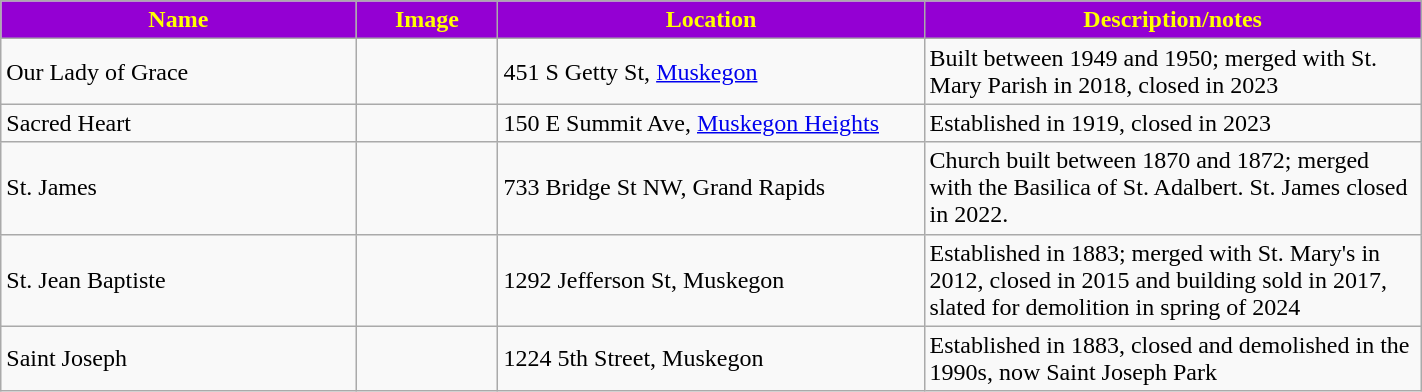<table class="wikitable sortable" style="width:75%">
<tr>
<th style="background:darkviolet; color:yellow;" width="25%"><strong>Name</strong></th>
<th style="background:darkviolet; color:yellow;" width="10%"><strong>Image</strong></th>
<th style="background:darkviolet; color:yellow;" width="30%"><strong>Location</strong></th>
<th style="background:darkviolet; color:yellow;" width="35%"><strong>Description/notes</strong></th>
</tr>
<tr>
<td>Our Lady of Grace</td>
<td></td>
<td>451 S Getty St, <a href='#'>Muskegon</a></td>
<td>Built between 1949 and 1950; merged with St. Mary Parish in  2018, closed in 2023</td>
</tr>
<tr>
<td>Sacred Heart</td>
<td></td>
<td>150 E Summit Ave, <a href='#'>Muskegon Heights</a></td>
<td>Established in 1919, closed in 2023</td>
</tr>
<tr>
<td>St. James</td>
<td></td>
<td>733 Bridge St NW, Grand Rapids</td>
<td>Church built between 1870  and 1872; merged with the Basilica of St. Adalbert. St. James closed in 2022.</td>
</tr>
<tr>
<td>St. Jean Baptiste</td>
<td></td>
<td>1292 Jefferson St, Muskegon</td>
<td>Established in 1883; merged with St. Mary's in 2012, closed in 2015 and building sold in 2017, slated for demolition in spring of 2024</td>
</tr>
<tr>
<td>Saint Joseph</td>
<td></td>
<td>1224 5th Street, Muskegon</td>
<td>Established in 1883, closed and demolished in the 1990s, now Saint Joseph Park</td>
</tr>
</table>
